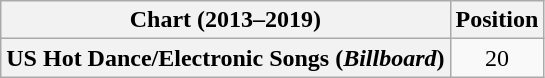<table class="wikitable plainrowheaders" style="text-align:center">
<tr>
<th scope="col">Chart (2013–2019)</th>
<th scope="col">Position</th>
</tr>
<tr>
<th scope="row">US Hot Dance/Electronic Songs (<em>Billboard</em>)</th>
<td>20</td>
</tr>
</table>
